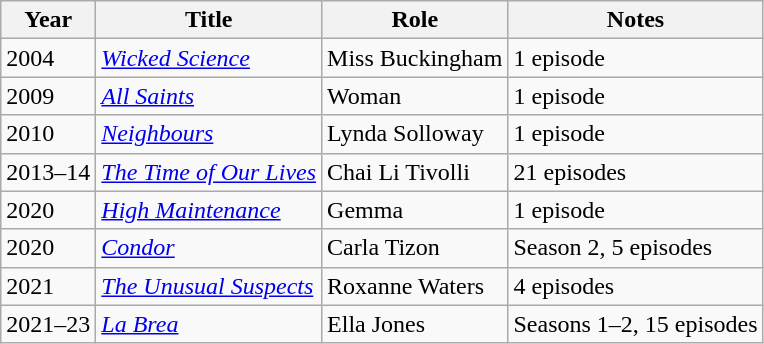<table class="wikitable">
<tr>
<th>Year</th>
<th>Title</th>
<th>Role</th>
<th>Notes</th>
</tr>
<tr>
<td>2004</td>
<td><em><a href='#'>Wicked Science</a></em></td>
<td>Miss Buckingham</td>
<td>1 episode</td>
</tr>
<tr>
<td>2009</td>
<td><em><a href='#'>All Saints</a></em></td>
<td>Woman</td>
<td>1 episode</td>
</tr>
<tr>
<td>2010</td>
<td><em><a href='#'>Neighbours</a></em></td>
<td>Lynda Solloway</td>
<td>1 episode</td>
</tr>
<tr>
<td>2013–14</td>
<td><em><a href='#'>The Time of Our Lives</a></em></td>
<td>Chai Li Tivolli</td>
<td>21 episodes</td>
</tr>
<tr>
<td>2020</td>
<td><em><a href='#'>High Maintenance</a></em></td>
<td>Gemma</td>
<td>1 episode</td>
</tr>
<tr>
<td>2020</td>
<td><em><a href='#'>Condor</a></em></td>
<td>Carla Tizon</td>
<td>Season 2, 5 episodes</td>
</tr>
<tr>
<td>2021</td>
<td><em><a href='#'>The Unusual Suspects</a></em></td>
<td>Roxanne Waters</td>
<td>4 episodes</td>
</tr>
<tr>
<td>2021–23</td>
<td><em><a href='#'>La Brea</a></em></td>
<td>Ella Jones</td>
<td>Seasons 1–2, 15 episodes</td>
</tr>
</table>
